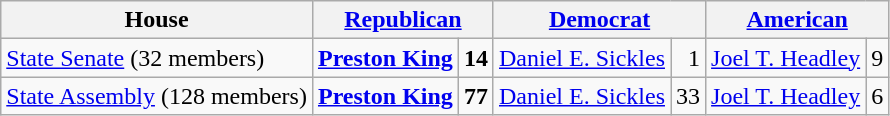<table class=wikitable>
<tr>
<th>House</th>
<th colspan="2"><a href='#'>Republican</a></th>
<th colspan="2"><a href='#'>Democrat</a></th>
<th colspan="2"><a href='#'>American</a></th>
</tr>
<tr>
<td><a href='#'>State Senate</a> (32 members)</td>
<td><strong><a href='#'>Preston King</a></strong></td>
<td align="right"><strong>14</strong></td>
<td><a href='#'>Daniel E. Sickles</a></td>
<td align="right">1</td>
<td><a href='#'>Joel T. Headley</a></td>
<td align="right">9</td>
</tr>
<tr>
<td><a href='#'>State Assembly</a> (128 members)</td>
<td><strong><a href='#'>Preston King</a></strong></td>
<td align="right"><strong>77</strong></td>
<td><a href='#'>Daniel E. Sickles</a></td>
<td align="right">33</td>
<td><a href='#'>Joel T. Headley</a></td>
<td align="right">6</td>
</tr>
</table>
